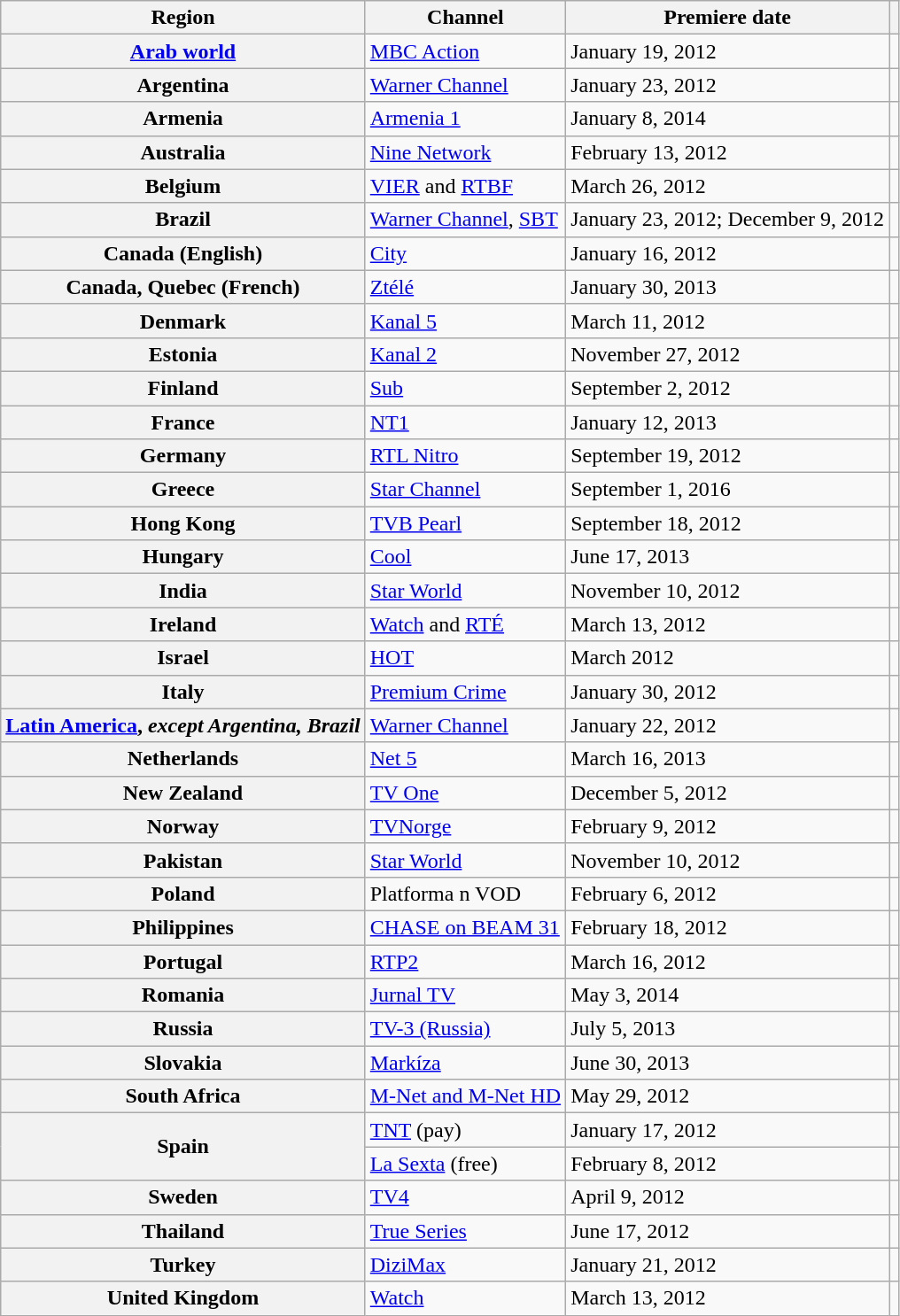<table class="wikitable sortable plainrowheaders">
<tr>
<th scope="col">Region</th>
<th scope="col">Channel</th>
<th scope="col">Premiere date</th>
<th scope="col" class="unsortable"></th>
</tr>
<tr>
<th scope="row"><a href='#'>Arab world</a></th>
<td><a href='#'>MBC Action</a></td>
<td>January 19, 2012</td>
<td></td>
</tr>
<tr>
<th scope="row">Argentina</th>
<td><a href='#'>Warner Channel</a></td>
<td>January 23, 2012</td>
<td></td>
</tr>
<tr>
<th scope="row">Armenia</th>
<td><a href='#'>Armenia 1</a></td>
<td>January 8, 2014</td>
<td></td>
</tr>
<tr>
<th scope="row">Australia</th>
<td><a href='#'>Nine Network</a></td>
<td>February 13, 2012</td>
<td style="text-align:center;"></td>
</tr>
<tr>
<th scope="row">Belgium</th>
<td><a href='#'>VIER</a> and <a href='#'>RTBF</a></td>
<td>March 26, 2012</td>
<td></td>
</tr>
<tr>
<th scope="row">Brazil</th>
<td><a href='#'>Warner Channel</a>, <a href='#'>SBT</a></td>
<td>January 23, 2012; December 9, 2012</td>
<td></td>
</tr>
<tr>
<th scope="row">Canada (English)</th>
<td><a href='#'>City</a></td>
<td>January 16, 2012</td>
<td align=center></td>
</tr>
<tr>
<th scope="row">Canada, Quebec (French)</th>
<td><a href='#'>Ztélé</a></td>
<td>January 30, 2013</td>
<td align=center></td>
</tr>
<tr>
<th scope="row">Denmark</th>
<td><a href='#'>Kanal 5</a></td>
<td>March 11, 2012</td>
<td style="text-align:center;"></td>
</tr>
<tr>
<th scope="row">Estonia</th>
<td><a href='#'>Kanal 2</a></td>
<td>November 27, 2012</td>
<td></td>
</tr>
<tr>
<th scope="row">Finland</th>
<td><a href='#'>Sub</a></td>
<td>September 2, 2012</td>
<td style="text-align:center;"></td>
</tr>
<tr>
<th scope="row">France</th>
<td><a href='#'>NT1</a></td>
<td>January 12, 2013</td>
<td style="text-align:center;"></td>
</tr>
<tr>
<th scope="row">Germany</th>
<td><a href='#'>RTL Nitro</a></td>
<td>September 19, 2012</td>
<td align=center></td>
</tr>
<tr>
<th scope="row">Greece</th>
<td><a href='#'>Star Channel</a></td>
<td>September 1, 2016</td>
<td align=center></td>
</tr>
<tr>
<th scope="row">Hong Kong</th>
<td><a href='#'>TVB Pearl</a></td>
<td>September 18, 2012</td>
<td></td>
</tr>
<tr>
<th scope="row">Hungary</th>
<td><a href='#'>Cool</a></td>
<td>June 17, 2013</td>
<td align=center></td>
</tr>
<tr>
<th scope="row">India</th>
<td><a href='#'>Star World</a></td>
<td>November 10, 2012</td>
<td style="text-align:center;"></td>
</tr>
<tr>
<th scope="row">Ireland</th>
<td><a href='#'>Watch</a> and <a href='#'>RTÉ</a></td>
<td>March 13, 2012</td>
<td style="text-align:center;"></td>
</tr>
<tr>
<th scope="row">Israel</th>
<td><a href='#'>HOT</a></td>
<td>March 2012</td>
<td style="text-align:center;"></td>
</tr>
<tr>
<th scope="row">Italy</th>
<td><a href='#'>Premium Crime</a></td>
<td>January 30, 2012</td>
<td></td>
</tr>
<tr>
<th scope="row"><a href='#'>Latin America</a>, <em>except Argentina, Brazil</em></th>
<td><a href='#'>Warner Channel</a></td>
<td>January 22, 2012</td>
<td></td>
</tr>
<tr>
<th scope="row">Netherlands</th>
<td><a href='#'>Net 5</a></td>
<td>March 16, 2013</td>
<td align=center></td>
</tr>
<tr>
<th scope="row">New Zealand</th>
<td><a href='#'>TV One</a></td>
<td>December 5, 2012</td>
<td style="text-align:center;"></td>
</tr>
<tr>
<th scope="row">Norway</th>
<td><a href='#'>TVNorge</a></td>
<td>February 9, 2012</td>
<td></td>
</tr>
<tr>
<th scope="row">Pakistan</th>
<td><a href='#'>Star World</a></td>
<td>November 10, 2012</td>
<td style="text-align:center;"></td>
</tr>
<tr>
<th scope="row">Poland</th>
<td>Platforma n VOD</td>
<td>February 6, 2012</td>
<td></td>
</tr>
<tr>
<th scope="row">Philippines</th>
<td><a href='#'>CHASE on BEAM 31</a></td>
<td>February 18, 2012</td>
<td></td>
</tr>
<tr>
<th scope="row">Portugal</th>
<td><a href='#'>RTP2</a></td>
<td>March 16, 2012</td>
<td style="text-align:center;"></td>
</tr>
<tr>
<th scope="row">Romania</th>
<td><a href='#'>Jurnal TV</a></td>
<td>May 3, 2014</td>
<td></td>
</tr>
<tr>
<th scope="row">Russia</th>
<td><a href='#'>TV-3 (Russia)</a></td>
<td>July 5, 2013</td>
<td style="text-align:center;"></td>
</tr>
<tr>
<th scope="row">Slovakia</th>
<td><a href='#'>Markíza</a></td>
<td>June 30, 2013</td>
<td style="text-align:center;"></td>
</tr>
<tr>
<th scope="row">South Africa</th>
<td><a href='#'>M-Net and M-Net HD</a></td>
<td>May 29, 2012</td>
<td style="text-align:center;"></td>
</tr>
<tr>
<th scope="row" rowspan="2">Spain</th>
<td><a href='#'>TNT</a> (pay)</td>
<td>January 17, 2012</td>
<td></td>
</tr>
<tr>
<td><a href='#'>La Sexta</a> (free)</td>
<td>February 8, 2012</td>
<td style="text-align:center;"></td>
</tr>
<tr>
<th scope="row">Sweden</th>
<td><a href='#'>TV4</a></td>
<td>April 9, 2012</td>
<td style="text-align:center;"></td>
</tr>
<tr>
<th scope="row">Thailand</th>
<td><a href='#'>True Series</a></td>
<td>June 17, 2012</td>
<td></td>
</tr>
<tr>
<th scope="row">Turkey</th>
<td><a href='#'>DiziMax</a></td>
<td>January 21, 2012</td>
<td></td>
</tr>
<tr>
<th scope="row">United Kingdom</th>
<td><a href='#'>Watch</a></td>
<td>March 13, 2012</td>
<td style="text-align:center;"></td>
</tr>
</table>
